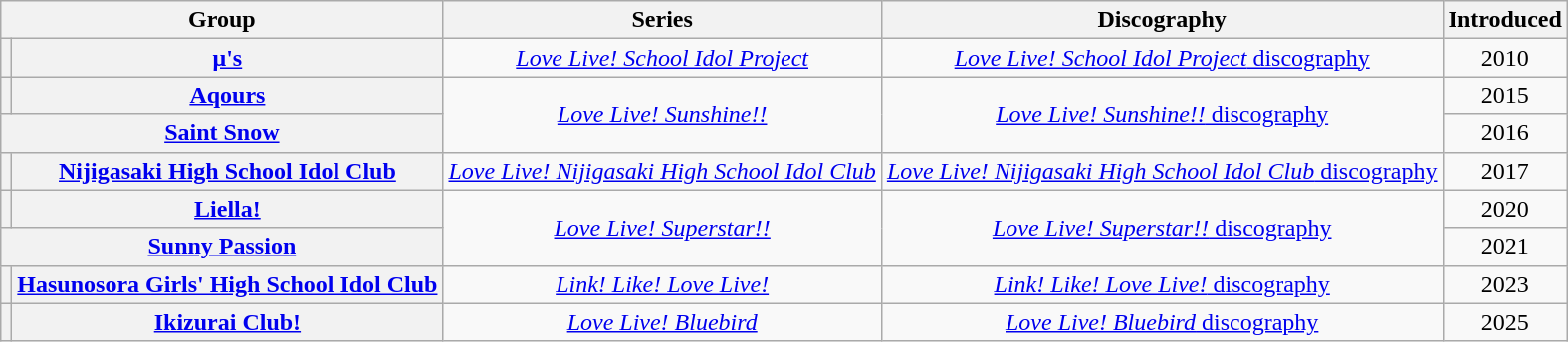<table class="wikitable" style="text-align:center;">
<tr>
<th colspan="2">Group</th>
<th>Series</th>
<th>Discography</th>
<th>Introduced</th>
</tr>
<tr>
<th></th>
<th><a href='#'>μ's</a></th>
<td><em><a href='#'>Love Live! School Idol Project</a></em></td>
<td><a href='#'><em>Love Live! School Idol Project</em> discography</a></td>
<td>2010</td>
</tr>
<tr>
<th></th>
<th><a href='#'>Aqours</a></th>
<td rowspan="2"><em><a href='#'>Love Live! Sunshine!!</a></em></td>
<td rowspan="2"><a href='#'><em>Love Live! Sunshine!!</em> discography</a></td>
<td>2015</td>
</tr>
<tr>
<th colspan="2"><a href='#'>Saint Snow</a></th>
<td>2016</td>
</tr>
<tr>
<th></th>
<th><a href='#'>Nijigasaki High School Idol Club</a></th>
<td><em><a href='#'>Love Live! Nijigasaki High School Idol Club</a></em></td>
<td><a href='#'><em>Love Live! Nijigasaki High School Idol Club</em> discography</a></td>
<td>2017</td>
</tr>
<tr>
<th></th>
<th><a href='#'>Liella!</a></th>
<td rowspan="2"><em><a href='#'>Love Live! Superstar!!</a></em></td>
<td rowspan="2"><a href='#'><em>Love Live! Superstar!!</em> discography</a></td>
<td>2020</td>
</tr>
<tr>
<th colspan="2"><a href='#'>Sunny Passion</a></th>
<td>2021</td>
</tr>
<tr>
<th></th>
<th><a href='#'>Hasunosora Girls' High School Idol Club</a></th>
<td><em><a href='#'>Link! Like! Love Live!</a></em></td>
<td><a href='#'><em>Link! Like! Love Live!</em> discography</a></td>
<td>2023</td>
</tr>
<tr>
<th></th>
<th><a href='#'>Ikizurai Club!</a></th>
<td><em><a href='#'>Love Live! Bluebird</a></em></td>
<td><a href='#'><em>Love Live! Bluebird</em> discography</a></td>
<td>2025</td>
</tr>
</table>
